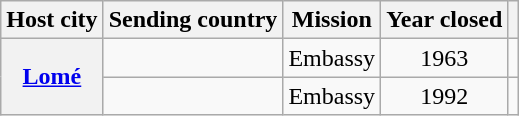<table class="wikitable plainrowheaders">
<tr>
<th scope="col">Host city</th>
<th scope="col">Sending country</th>
<th scope="col">Mission</th>
<th scope="col">Year closed</th>
<th scope="col"></th>
</tr>
<tr>
<th rowspan="2"><a href='#'>Lomé</a></th>
<td></td>
<td style="text-align:center;">Embassy</td>
<td style="text-align:center;">1963</td>
<td style="text-align:center;"></td>
</tr>
<tr>
<td></td>
<td style="text-align:center;">Embassy</td>
<td style="text-align:center;">1992</td>
<td style="text-align:center;"></td>
</tr>
</table>
